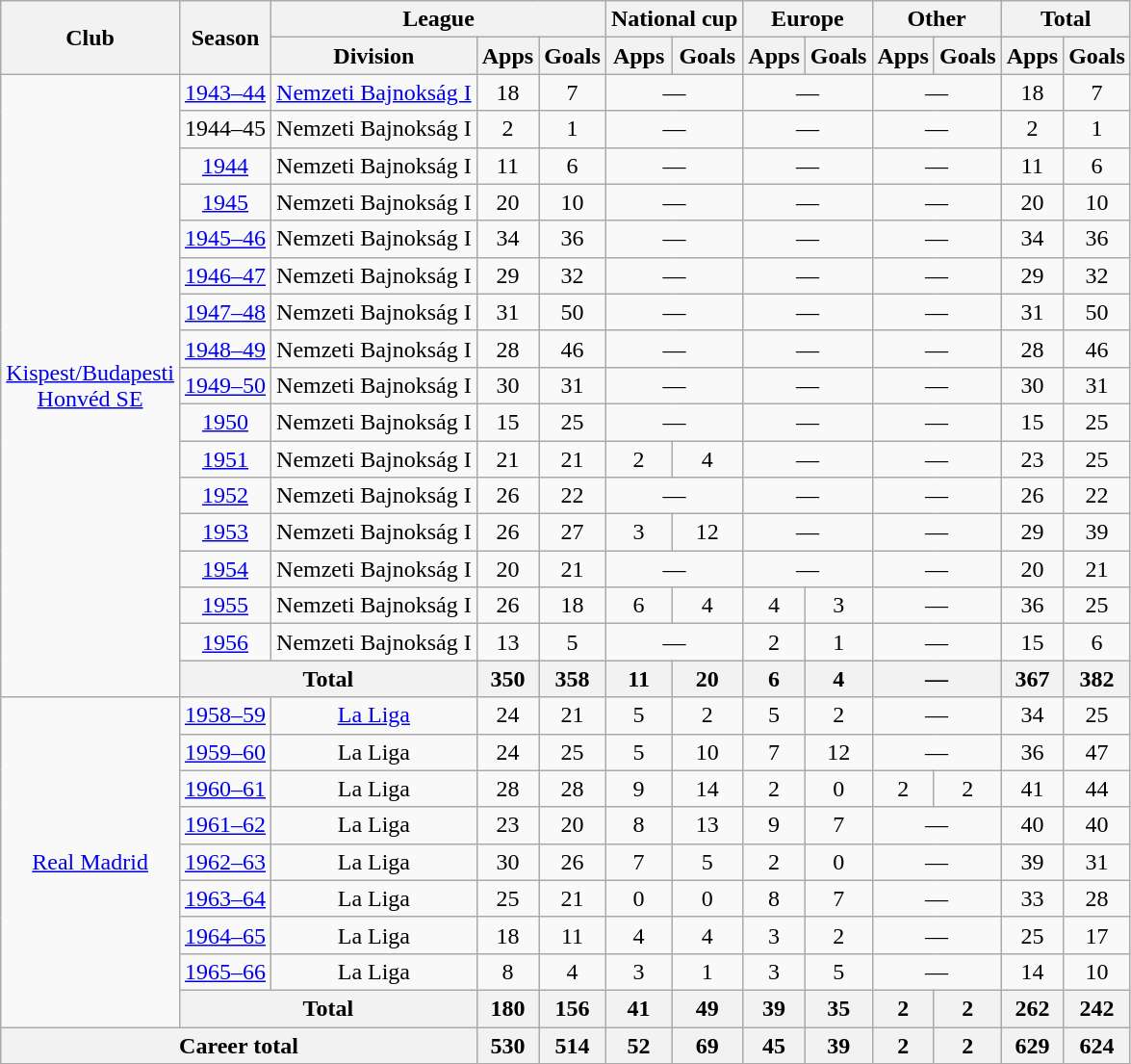<table class="wikitable" style="text-align:center;">
<tr>
<th rowspan="2">Club</th>
<th rowspan="2">Season</th>
<th colspan="3">League</th>
<th colspan="2">National cup</th>
<th colspan="2">Europe</th>
<th colspan="2">Other</th>
<th colspan="2">Total</th>
</tr>
<tr>
<th>Division</th>
<th>Apps</th>
<th>Goals</th>
<th>Apps</th>
<th>Goals</th>
<th>Apps</th>
<th>Goals</th>
<th>Apps</th>
<th>Goals</th>
<th>Apps</th>
<th>Goals</th>
</tr>
<tr>
<td rowspan="17"><a href='#'>Kispest/Budapesti<br>Honvéd SE</a></td>
<td><a href='#'>1943–44</a></td>
<td><a href='#'>Nemzeti Bajnokság I</a></td>
<td>18</td>
<td>7</td>
<td colspan="2">—</td>
<td colspan="2">—</td>
<td colspan="2">—</td>
<td>18</td>
<td>7</td>
</tr>
<tr>
<td>1944–45</td>
<td>Nemzeti Bajnokság I</td>
<td>2</td>
<td>1</td>
<td colspan="2">—</td>
<td colspan="2">—</td>
<td colspan="2">—</td>
<td>2</td>
<td>1</td>
</tr>
<tr>
<td><a href='#'>1944</a></td>
<td>Nemzeti Bajnokság I</td>
<td>11</td>
<td>6</td>
<td colspan="2">—</td>
<td colspan="2">—</td>
<td colspan="2">—</td>
<td>11</td>
<td>6</td>
</tr>
<tr>
<td><a href='#'>1945</a></td>
<td>Nemzeti Bajnokság I</td>
<td>20</td>
<td>10</td>
<td colspan="2">—</td>
<td colspan="2">—</td>
<td colspan="2">—</td>
<td>20</td>
<td>10</td>
</tr>
<tr>
<td><a href='#'>1945–46</a></td>
<td>Nemzeti Bajnokság I</td>
<td>34</td>
<td>36</td>
<td colspan="2">—</td>
<td colspan="2">—</td>
<td colspan="2">—</td>
<td>34</td>
<td>36</td>
</tr>
<tr>
<td><a href='#'>1946–47</a></td>
<td>Nemzeti Bajnokság I</td>
<td>29</td>
<td>32</td>
<td colspan="2">—</td>
<td colspan="2">—</td>
<td colspan="2">—</td>
<td>29</td>
<td>32</td>
</tr>
<tr>
<td><a href='#'>1947–48</a></td>
<td>Nemzeti Bajnokság I</td>
<td>31</td>
<td>50</td>
<td colspan="2">—</td>
<td colspan="2">—</td>
<td colspan="2">—</td>
<td>31</td>
<td>50</td>
</tr>
<tr>
<td><a href='#'>1948–49</a></td>
<td>Nemzeti Bajnokság I</td>
<td>28</td>
<td>46</td>
<td colspan="2">—</td>
<td colspan="2">—</td>
<td colspan="2">—</td>
<td>28</td>
<td>46</td>
</tr>
<tr>
<td><a href='#'>1949–50</a></td>
<td>Nemzeti Bajnokság I</td>
<td>30</td>
<td>31</td>
<td colspan="2">—</td>
<td colspan="2">—</td>
<td colspan="2">—</td>
<td>30</td>
<td>31</td>
</tr>
<tr>
<td><a href='#'>1950</a></td>
<td>Nemzeti Bajnokság I</td>
<td>15</td>
<td>25</td>
<td colspan="2">—</td>
<td colspan="2">—</td>
<td colspan="2">—</td>
<td>15</td>
<td>25</td>
</tr>
<tr>
<td><a href='#'>1951</a></td>
<td>Nemzeti Bajnokság I</td>
<td>21</td>
<td>21</td>
<td>2</td>
<td>4</td>
<td colspan="2">—</td>
<td colspan="2">—</td>
<td>23</td>
<td>25</td>
</tr>
<tr>
<td><a href='#'>1952</a></td>
<td>Nemzeti Bajnokság I</td>
<td>26</td>
<td>22</td>
<td colspan="2">—</td>
<td colspan="2">—</td>
<td colspan="2">—</td>
<td>26</td>
<td>22</td>
</tr>
<tr>
<td><a href='#'>1953</a></td>
<td>Nemzeti Bajnokság I</td>
<td>26</td>
<td>27</td>
<td>3</td>
<td>12</td>
<td colspan="2">—</td>
<td colspan="2">—</td>
<td>29</td>
<td>39</td>
</tr>
<tr>
<td><a href='#'>1954</a></td>
<td>Nemzeti Bajnokság I</td>
<td>20</td>
<td>21</td>
<td colspan="2">—</td>
<td colspan="2">—</td>
<td colspan="2">—</td>
<td>20</td>
<td>21</td>
</tr>
<tr>
<td><a href='#'>1955</a></td>
<td>Nemzeti Bajnokság I</td>
<td>26</td>
<td>18</td>
<td>6</td>
<td>4</td>
<td>4</td>
<td>3</td>
<td colspan="2">—</td>
<td>36</td>
<td>25</td>
</tr>
<tr>
<td><a href='#'>1956</a></td>
<td>Nemzeti Bajnokság I</td>
<td>13</td>
<td>5</td>
<td colspan="2">—</td>
<td>2</td>
<td>1</td>
<td colspan="2">—</td>
<td>15</td>
<td>6</td>
</tr>
<tr>
<th colspan="2">Total</th>
<th>350</th>
<th>358</th>
<th>11</th>
<th>20</th>
<th>6</th>
<th>4</th>
<th colspan="2">—</th>
<th>367</th>
<th>382</th>
</tr>
<tr>
<td rowspan="9"><a href='#'>Real Madrid</a></td>
<td><a href='#'>1958–59</a></td>
<td><a href='#'>La Liga</a></td>
<td>24</td>
<td>21</td>
<td>5</td>
<td>2</td>
<td>5</td>
<td>2</td>
<td colspan="2">—</td>
<td>34</td>
<td>25</td>
</tr>
<tr>
<td><a href='#'>1959–60</a></td>
<td>La Liga</td>
<td>24</td>
<td>25</td>
<td>5</td>
<td>10</td>
<td>7</td>
<td>12</td>
<td colspan="2">—</td>
<td>36</td>
<td>47</td>
</tr>
<tr>
<td><a href='#'>1960–61</a></td>
<td>La Liga</td>
<td>28</td>
<td>28</td>
<td>9</td>
<td>14</td>
<td>2</td>
<td>0</td>
<td>2</td>
<td>2</td>
<td>41</td>
<td>44</td>
</tr>
<tr>
<td><a href='#'>1961–62</a></td>
<td>La Liga</td>
<td>23</td>
<td>20</td>
<td>8</td>
<td>13</td>
<td>9</td>
<td>7</td>
<td colspan="2">—</td>
<td>40</td>
<td>40</td>
</tr>
<tr>
<td><a href='#'>1962–63</a></td>
<td>La Liga</td>
<td>30</td>
<td>26</td>
<td>7</td>
<td>5</td>
<td>2</td>
<td>0</td>
<td colspan="2">—</td>
<td>39</td>
<td>31</td>
</tr>
<tr>
<td><a href='#'>1963–64</a></td>
<td>La Liga</td>
<td>25</td>
<td>21</td>
<td>0</td>
<td>0</td>
<td>8</td>
<td>7</td>
<td colspan="2">—</td>
<td>33</td>
<td>28</td>
</tr>
<tr>
<td><a href='#'>1964–65</a></td>
<td>La Liga</td>
<td>18</td>
<td>11</td>
<td>4</td>
<td>4</td>
<td>3</td>
<td>2</td>
<td colspan="2">—</td>
<td>25</td>
<td>17</td>
</tr>
<tr>
<td><a href='#'>1965–66</a></td>
<td>La Liga</td>
<td>8</td>
<td>4</td>
<td>3</td>
<td>1</td>
<td>3</td>
<td>5</td>
<td colspan="2">—</td>
<td>14</td>
<td>10</td>
</tr>
<tr>
<th colspan="2">Total</th>
<th>180</th>
<th>156</th>
<th>41</th>
<th>49</th>
<th>39</th>
<th>35</th>
<th>2</th>
<th>2</th>
<th>262</th>
<th>242</th>
</tr>
<tr>
<th colspan="3">Career total</th>
<th>530</th>
<th>514</th>
<th>52</th>
<th>69</th>
<th>45</th>
<th>39</th>
<th>2</th>
<th>2</th>
<th>629</th>
<th>624</th>
</tr>
</table>
